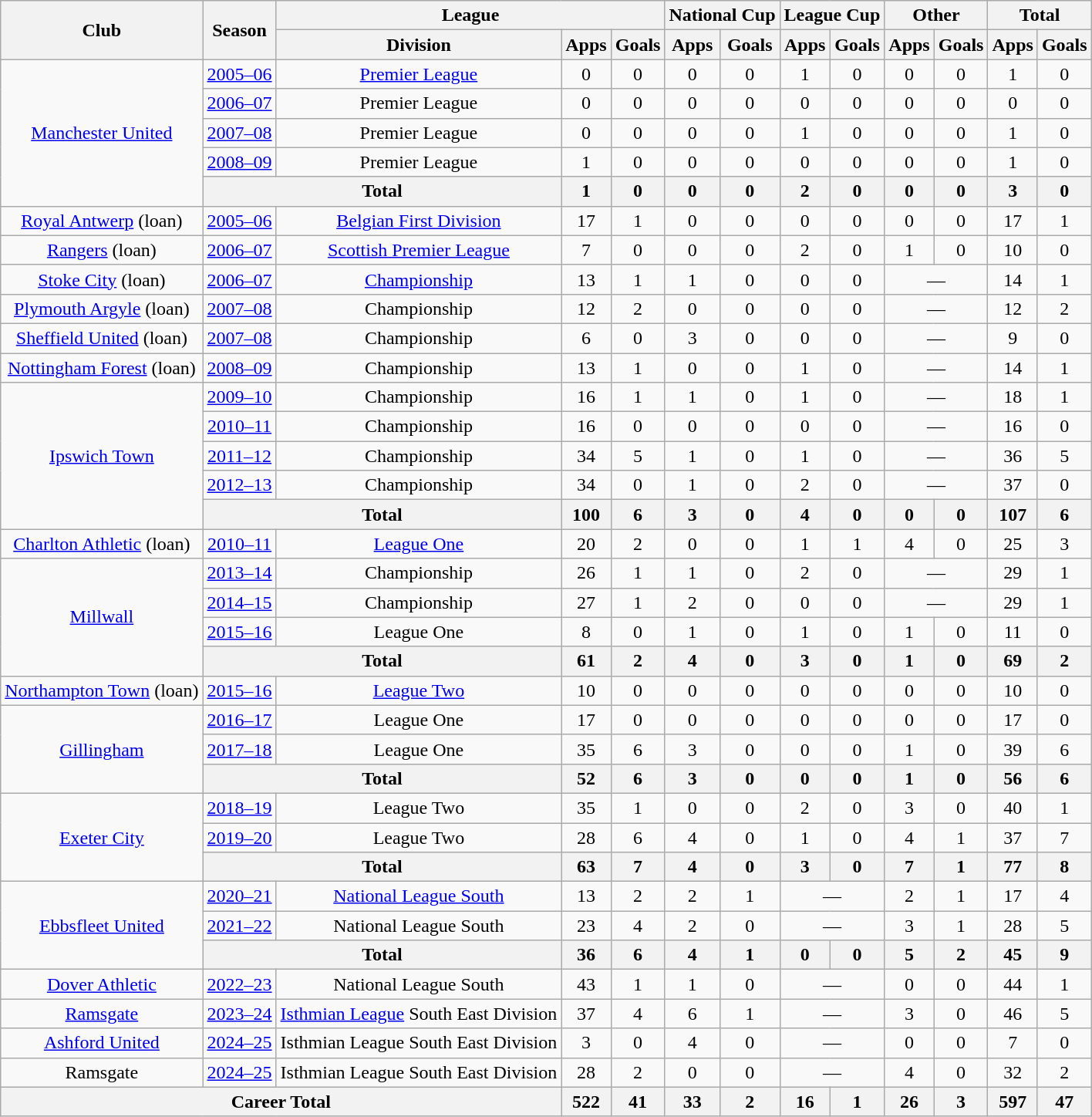<table class="wikitable" style="text-align: center">
<tr>
<th rowspan="2">Club</th>
<th rowspan="2">Season</th>
<th colspan="3">League</th>
<th colspan="2">National Cup</th>
<th colspan="2">League Cup</th>
<th colspan="2">Other</th>
<th colspan="2">Total</th>
</tr>
<tr>
<th>Division</th>
<th>Apps</th>
<th>Goals</th>
<th>Apps</th>
<th>Goals</th>
<th>Apps</th>
<th>Goals</th>
<th>Apps</th>
<th>Goals</th>
<th>Apps</th>
<th>Goals</th>
</tr>
<tr>
<td rowspan="5"><a href='#'>Manchester United</a></td>
<td><a href='#'>2005–06</a></td>
<td><a href='#'>Premier League</a></td>
<td>0</td>
<td>0</td>
<td>0</td>
<td>0</td>
<td>1</td>
<td>0</td>
<td>0</td>
<td>0</td>
<td>1</td>
<td>0</td>
</tr>
<tr>
<td><a href='#'>2006–07</a></td>
<td>Premier League</td>
<td>0</td>
<td>0</td>
<td>0</td>
<td>0</td>
<td>0</td>
<td>0</td>
<td>0</td>
<td>0</td>
<td>0</td>
<td>0</td>
</tr>
<tr>
<td><a href='#'>2007–08</a></td>
<td>Premier League</td>
<td>0</td>
<td>0</td>
<td>0</td>
<td>0</td>
<td>1</td>
<td>0</td>
<td>0</td>
<td>0</td>
<td>1</td>
<td>0</td>
</tr>
<tr>
<td><a href='#'>2008–09</a></td>
<td>Premier League</td>
<td>1</td>
<td>0</td>
<td>0</td>
<td>0</td>
<td>0</td>
<td>0</td>
<td>0</td>
<td>0</td>
<td>1</td>
<td>0</td>
</tr>
<tr>
<th colspan="2">Total</th>
<th>1</th>
<th>0</th>
<th>0</th>
<th>0</th>
<th>2</th>
<th>0</th>
<th>0</th>
<th>0</th>
<th>3</th>
<th>0</th>
</tr>
<tr>
<td><a href='#'>Royal Antwerp</a> (loan)</td>
<td><a href='#'>2005–06</a></td>
<td><a href='#'>Belgian First Division</a></td>
<td>17</td>
<td>1</td>
<td>0</td>
<td>0</td>
<td>0</td>
<td>0</td>
<td>0</td>
<td>0</td>
<td>17</td>
<td>1</td>
</tr>
<tr>
<td><a href='#'>Rangers</a> (loan)</td>
<td><a href='#'>2006–07</a></td>
<td><a href='#'>Scottish Premier League</a></td>
<td>7</td>
<td>0</td>
<td>0</td>
<td>0</td>
<td>2</td>
<td>0</td>
<td>1</td>
<td>0</td>
<td>10</td>
<td>0</td>
</tr>
<tr>
<td><a href='#'>Stoke City</a> (loan)</td>
<td><a href='#'>2006–07</a></td>
<td><a href='#'>Championship</a></td>
<td>13</td>
<td>1</td>
<td>1</td>
<td>0</td>
<td>0</td>
<td>0</td>
<td colspan="2">—</td>
<td>14</td>
<td>1</td>
</tr>
<tr>
<td><a href='#'>Plymouth Argyle</a> (loan)</td>
<td><a href='#'>2007–08</a></td>
<td>Championship</td>
<td>12</td>
<td>2</td>
<td>0</td>
<td>0</td>
<td>0</td>
<td>0</td>
<td colspan="2">—</td>
<td>12</td>
<td>2</td>
</tr>
<tr>
<td><a href='#'>Sheffield United</a> (loan)</td>
<td><a href='#'>2007–08</a></td>
<td>Championship</td>
<td>6</td>
<td>0</td>
<td>3</td>
<td>0</td>
<td>0</td>
<td>0</td>
<td colspan="2">—</td>
<td>9</td>
<td>0</td>
</tr>
<tr>
<td><a href='#'>Nottingham Forest</a> (loan)</td>
<td><a href='#'>2008–09</a></td>
<td>Championship</td>
<td>13</td>
<td>1</td>
<td>0</td>
<td>0</td>
<td>1</td>
<td>0</td>
<td colspan="2">—</td>
<td>14</td>
<td>1</td>
</tr>
<tr>
<td rowspan="5"><a href='#'>Ipswich Town</a></td>
<td><a href='#'>2009–10</a></td>
<td>Championship</td>
<td>16</td>
<td>1</td>
<td>1</td>
<td>0</td>
<td>1</td>
<td>0</td>
<td colspan="2">—</td>
<td>18</td>
<td>1</td>
</tr>
<tr>
<td><a href='#'>2010–11</a></td>
<td>Championship</td>
<td>16</td>
<td>0</td>
<td>0</td>
<td>0</td>
<td>0</td>
<td>0</td>
<td colspan="2">—</td>
<td>16</td>
<td>0</td>
</tr>
<tr>
<td><a href='#'>2011–12</a></td>
<td>Championship</td>
<td>34</td>
<td>5</td>
<td>1</td>
<td>0</td>
<td>1</td>
<td>0</td>
<td colspan="2">—</td>
<td>36</td>
<td>5</td>
</tr>
<tr>
<td><a href='#'>2012–13</a></td>
<td>Championship</td>
<td>34</td>
<td>0</td>
<td>1</td>
<td>0</td>
<td>2</td>
<td>0</td>
<td colspan="2">—</td>
<td>37</td>
<td>0</td>
</tr>
<tr>
<th colspan="2">Total</th>
<th>100</th>
<th>6</th>
<th>3</th>
<th>0</th>
<th>4</th>
<th>0</th>
<th>0</th>
<th>0</th>
<th>107</th>
<th>6</th>
</tr>
<tr>
<td><a href='#'>Charlton Athletic</a> (loan)</td>
<td><a href='#'>2010–11</a></td>
<td><a href='#'>League One</a></td>
<td>20</td>
<td>2</td>
<td>0</td>
<td>0</td>
<td>1</td>
<td>1</td>
<td>4</td>
<td>0</td>
<td>25</td>
<td>3</td>
</tr>
<tr>
<td rowspan="4"><a href='#'>Millwall</a></td>
<td><a href='#'>2013–14</a></td>
<td>Championship</td>
<td>26</td>
<td>1</td>
<td>1</td>
<td>0</td>
<td>2</td>
<td>0</td>
<td colspan="2">—</td>
<td>29</td>
<td>1</td>
</tr>
<tr>
<td><a href='#'>2014–15</a></td>
<td>Championship</td>
<td>27</td>
<td>1</td>
<td>2</td>
<td>0</td>
<td>0</td>
<td>0</td>
<td colspan="2">—</td>
<td>29</td>
<td>1</td>
</tr>
<tr>
<td><a href='#'>2015–16</a></td>
<td>League One</td>
<td>8</td>
<td>0</td>
<td>1</td>
<td>0</td>
<td>1</td>
<td>0</td>
<td>1</td>
<td>0</td>
<td>11</td>
<td>0</td>
</tr>
<tr>
<th colspan="2">Total</th>
<th>61</th>
<th>2</th>
<th>4</th>
<th>0</th>
<th>3</th>
<th>0</th>
<th>1</th>
<th>0</th>
<th>69</th>
<th>2</th>
</tr>
<tr>
<td><a href='#'>Northampton Town</a> (loan)</td>
<td><a href='#'>2015–16</a></td>
<td><a href='#'>League Two</a></td>
<td>10</td>
<td>0</td>
<td>0</td>
<td>0</td>
<td>0</td>
<td>0</td>
<td>0</td>
<td>0</td>
<td>10</td>
<td>0</td>
</tr>
<tr>
<td rowspan="3"><a href='#'>Gillingham</a></td>
<td><a href='#'>2016–17</a></td>
<td>League One</td>
<td>17</td>
<td>0</td>
<td>0</td>
<td>0</td>
<td>0</td>
<td>0</td>
<td>0</td>
<td>0</td>
<td>17</td>
<td>0</td>
</tr>
<tr>
<td><a href='#'>2017–18</a></td>
<td>League One</td>
<td>35</td>
<td>6</td>
<td>3</td>
<td>0</td>
<td>0</td>
<td>0</td>
<td>1</td>
<td>0</td>
<td>39</td>
<td>6</td>
</tr>
<tr>
<th colspan="2">Total</th>
<th>52</th>
<th>6</th>
<th>3</th>
<th>0</th>
<th>0</th>
<th>0</th>
<th>1</th>
<th>0</th>
<th>56</th>
<th>6</th>
</tr>
<tr>
<td rowspan="3"><a href='#'>Exeter City</a></td>
<td><a href='#'>2018–19</a></td>
<td>League Two</td>
<td>35</td>
<td>1</td>
<td>0</td>
<td>0</td>
<td>2</td>
<td>0</td>
<td>3</td>
<td>0</td>
<td>40</td>
<td>1</td>
</tr>
<tr>
<td><a href='#'>2019–20</a></td>
<td>League Two</td>
<td>28</td>
<td>6</td>
<td>4</td>
<td>0</td>
<td>1</td>
<td>0</td>
<td>4</td>
<td>1</td>
<td>37</td>
<td>7</td>
</tr>
<tr>
<th colspan="2">Total</th>
<th>63</th>
<th>7</th>
<th>4</th>
<th>0</th>
<th>3</th>
<th>0</th>
<th>7</th>
<th>1</th>
<th>77</th>
<th>8</th>
</tr>
<tr>
<td rowspan="3"><a href='#'>Ebbsfleet United</a></td>
<td><a href='#'>2020–21</a></td>
<td><a href='#'>National League South</a></td>
<td>13</td>
<td>2</td>
<td>2</td>
<td>1</td>
<td colspan="2">—</td>
<td>2</td>
<td>1</td>
<td>17</td>
<td>4</td>
</tr>
<tr>
<td><a href='#'>2021–22</a></td>
<td>National League South</td>
<td>23</td>
<td>4</td>
<td>2</td>
<td>0</td>
<td colspan="2">—</td>
<td>3</td>
<td>1</td>
<td>28</td>
<td>5</td>
</tr>
<tr>
<th colspan="2">Total</th>
<th>36</th>
<th>6</th>
<th>4</th>
<th>1</th>
<th>0</th>
<th>0</th>
<th>5</th>
<th>2</th>
<th>45</th>
<th>9</th>
</tr>
<tr>
<td><a href='#'>Dover Athletic</a></td>
<td><a href='#'>2022–23</a></td>
<td>National League South</td>
<td>43</td>
<td>1</td>
<td>1</td>
<td>0</td>
<td colspan="2">—</td>
<td>0</td>
<td>0</td>
<td>44</td>
<td>1</td>
</tr>
<tr>
<td><a href='#'>Ramsgate</a></td>
<td><a href='#'>2023–24</a></td>
<td><a href='#'>Isthmian League</a> South East Division</td>
<td>37</td>
<td>4</td>
<td>6</td>
<td>1</td>
<td colspan="2">—</td>
<td>3</td>
<td>0</td>
<td>46</td>
<td>5</td>
</tr>
<tr>
<td><a href='#'>Ashford United</a></td>
<td><a href='#'>2024–25</a></td>
<td>Isthmian League South East Division</td>
<td>3</td>
<td>0</td>
<td>4</td>
<td>0</td>
<td colspan="2">—</td>
<td>0</td>
<td>0</td>
<td>7</td>
<td>0</td>
</tr>
<tr>
<td>Ramsgate</td>
<td><a href='#'>2024–25</a></td>
<td>Isthmian League South East Division</td>
<td>28</td>
<td>2</td>
<td>0</td>
<td>0</td>
<td colspan="2">—</td>
<td>4</td>
<td>0</td>
<td>32</td>
<td>2</td>
</tr>
<tr>
<th colspan="3">Career Total</th>
<th>522</th>
<th>41</th>
<th>33</th>
<th>2</th>
<th>16</th>
<th>1</th>
<th>26</th>
<th>3</th>
<th>597</th>
<th>47</th>
</tr>
</table>
